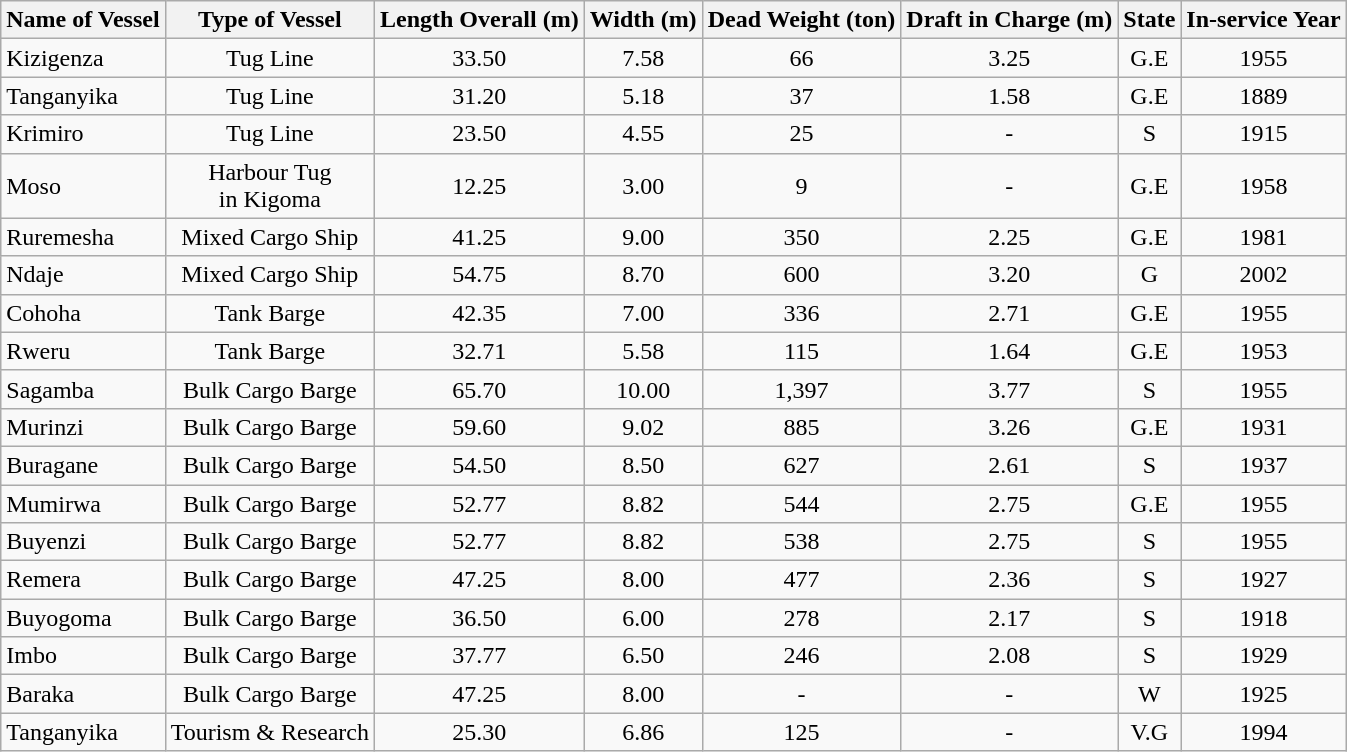<table class="wikitable sortable" style="text-align: center;">
<tr>
<th style="text-align:left;">Name of Vessel</th>
<th>Type of Vessel</th>
<th>Length Overall (m)</th>
<th>Width (m)</th>
<th>Dead Weight (ton)</th>
<th>Draft in Charge (m)</th>
<th>State</th>
<th>In-service Year</th>
</tr>
<tr>
<td style="text-align:left;">Kizigenza</td>
<td>Tug Line</td>
<td>33.50</td>
<td>7.58</td>
<td>66</td>
<td>3.25</td>
<td>G.E</td>
<td>1955</td>
</tr>
<tr>
<td style="text-align:left;">Tanganyika</td>
<td>Tug Line</td>
<td>31.20</td>
<td>5.18</td>
<td>37</td>
<td>1.58</td>
<td>G.E</td>
<td>1889</td>
</tr>
<tr>
<td style="text-align:left;">Krimiro</td>
<td>Tug Line</td>
<td>23.50</td>
<td>4.55</td>
<td>25</td>
<td>-</td>
<td>S</td>
<td>1915</td>
</tr>
<tr>
<td style="text-align:left;">Moso</td>
<td>Harbour Tug<br>in Kigoma</td>
<td>12.25</td>
<td>3.00</td>
<td>9</td>
<td>-</td>
<td>G.E</td>
<td>1958</td>
</tr>
<tr>
<td style="text-align:left;">Ruremesha</td>
<td>Mixed Cargo Ship</td>
<td>41.25</td>
<td>9.00</td>
<td>350</td>
<td>2.25</td>
<td>G.E</td>
<td>1981</td>
</tr>
<tr>
<td style="text-align:left;">Ndaje</td>
<td>Mixed Cargo Ship</td>
<td>54.75</td>
<td>8.70</td>
<td>600</td>
<td>3.20</td>
<td>G</td>
<td>2002</td>
</tr>
<tr>
<td style="text-align:left;">Cohoha</td>
<td>Tank Barge</td>
<td>42.35</td>
<td>7.00</td>
<td>336</td>
<td>2.71</td>
<td>G.E</td>
<td>1955</td>
</tr>
<tr>
<td style="text-align:left;">Rweru</td>
<td>Tank Barge</td>
<td>32.71</td>
<td>5.58</td>
<td>115</td>
<td>1.64</td>
<td>G.E</td>
<td>1953</td>
</tr>
<tr>
<td style="text-align:left;">Sagamba</td>
<td>Bulk Cargo Barge</td>
<td>65.70</td>
<td>10.00</td>
<td>1,397</td>
<td>3.77</td>
<td>S</td>
<td>1955</td>
</tr>
<tr>
<td style="text-align:left;">Murinzi</td>
<td>Bulk Cargo Barge</td>
<td>59.60</td>
<td>9.02</td>
<td>885</td>
<td>3.26</td>
<td>G.E</td>
<td>1931</td>
</tr>
<tr>
<td style="text-align:left;">Buragane</td>
<td>Bulk Cargo Barge</td>
<td>54.50</td>
<td>8.50</td>
<td>627</td>
<td>2.61</td>
<td>S</td>
<td>1937</td>
</tr>
<tr>
<td style="text-align:left;">Mumirwa</td>
<td>Bulk Cargo Barge</td>
<td>52.77</td>
<td>8.82</td>
<td>544</td>
<td>2.75</td>
<td>G.E</td>
<td>1955</td>
</tr>
<tr>
<td style="text-align:left;">Buyenzi</td>
<td>Bulk Cargo Barge</td>
<td>52.77</td>
<td>8.82</td>
<td>538</td>
<td>2.75</td>
<td>S</td>
<td>1955</td>
</tr>
<tr>
<td style="text-align:left;">Remera</td>
<td>Bulk Cargo Barge</td>
<td>47.25</td>
<td>8.00</td>
<td>477</td>
<td>2.36</td>
<td>S</td>
<td>1927</td>
</tr>
<tr>
<td style="text-align:left;">Buyogoma</td>
<td>Bulk Cargo Barge</td>
<td>36.50</td>
<td>6.00</td>
<td>278</td>
<td>2.17</td>
<td>S</td>
<td>1918</td>
</tr>
<tr>
<td style="text-align:left;">Imbo</td>
<td>Bulk Cargo Barge</td>
<td>37.77</td>
<td>6.50</td>
<td>246</td>
<td>2.08</td>
<td>S</td>
<td>1929</td>
</tr>
<tr>
<td style="text-align:left;">Baraka</td>
<td>Bulk Cargo Barge</td>
<td>47.25</td>
<td>8.00</td>
<td>-</td>
<td>-</td>
<td>W</td>
<td>1925</td>
</tr>
<tr>
<td style="text-align:left;">Tanganyika</td>
<td>Tourism & Research</td>
<td>25.30</td>
<td>6.86</td>
<td>125</td>
<td>-</td>
<td>V.G</td>
<td>1994</td>
</tr>
</table>
